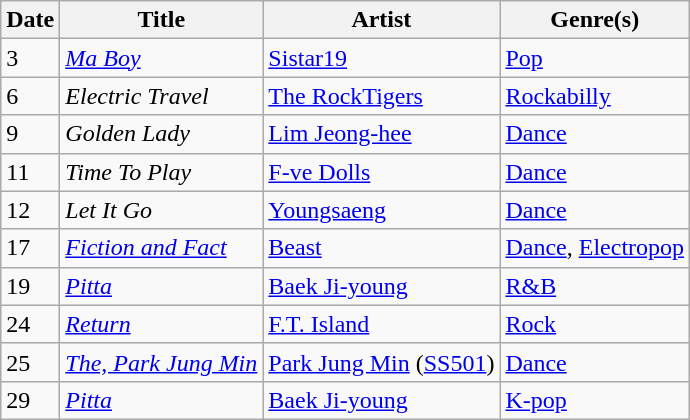<table class="wikitable" style="text-align: left;">
<tr>
<th>Date</th>
<th>Title</th>
<th>Artist</th>
<th>Genre(s)</th>
</tr>
<tr>
<td rowspan="1">3</td>
<td><em><a href='#'>Ma Boy</a></em></td>
<td><a href='#'>Sistar19</a></td>
<td><a href='#'>Pop</a></td>
</tr>
<tr>
<td>6</td>
<td><em>Electric Travel</em></td>
<td><a href='#'>The RockTigers</a></td>
<td><a href='#'>Rockabilly</a></td>
</tr>
<tr>
<td rowspan="1">9</td>
<td><em>Golden Lady</em></td>
<td><a href='#'>Lim Jeong-hee</a></td>
<td><a href='#'>Dance</a></td>
</tr>
<tr>
<td rowspan="1">11</td>
<td><em>Time To Play</em></td>
<td><a href='#'>F-ve Dolls</a></td>
<td><a href='#'>Dance</a></td>
</tr>
<tr>
<td rowspan="1">12</td>
<td><em>Let It Go</em></td>
<td><a href='#'>Youngsaeng</a></td>
<td><a href='#'>Dance</a></td>
</tr>
<tr>
<td rowspan="1">17</td>
<td><em><a href='#'>Fiction and Fact</a></em></td>
<td><a href='#'>Beast</a></td>
<td><a href='#'>Dance</a>, <a href='#'>Electropop</a></td>
</tr>
<tr>
<td rowspan="1">19</td>
<td><a href='#'><em>Pitta</em></a></td>
<td><a href='#'>Baek Ji-young</a></td>
<td><a href='#'>R&B</a></td>
</tr>
<tr>
<td rowspan="1">24</td>
<td><em><a href='#'>Return</a></em></td>
<td><a href='#'>F.T. Island</a></td>
<td><a href='#'>Rock</a></td>
</tr>
<tr>
<td rowspan="1">25</td>
<td><em><a href='#'>The, Park Jung Min</a></em></td>
<td><a href='#'>Park Jung Min</a> (<a href='#'>SS501</a>)</td>
<td><a href='#'>Dance</a></td>
</tr>
<tr>
<td>29</td>
<td><em><a href='#'>Pitta</a></em></td>
<td><a href='#'>Baek Ji-young</a></td>
<td><a href='#'>K-pop</a></td>
</tr>
</table>
